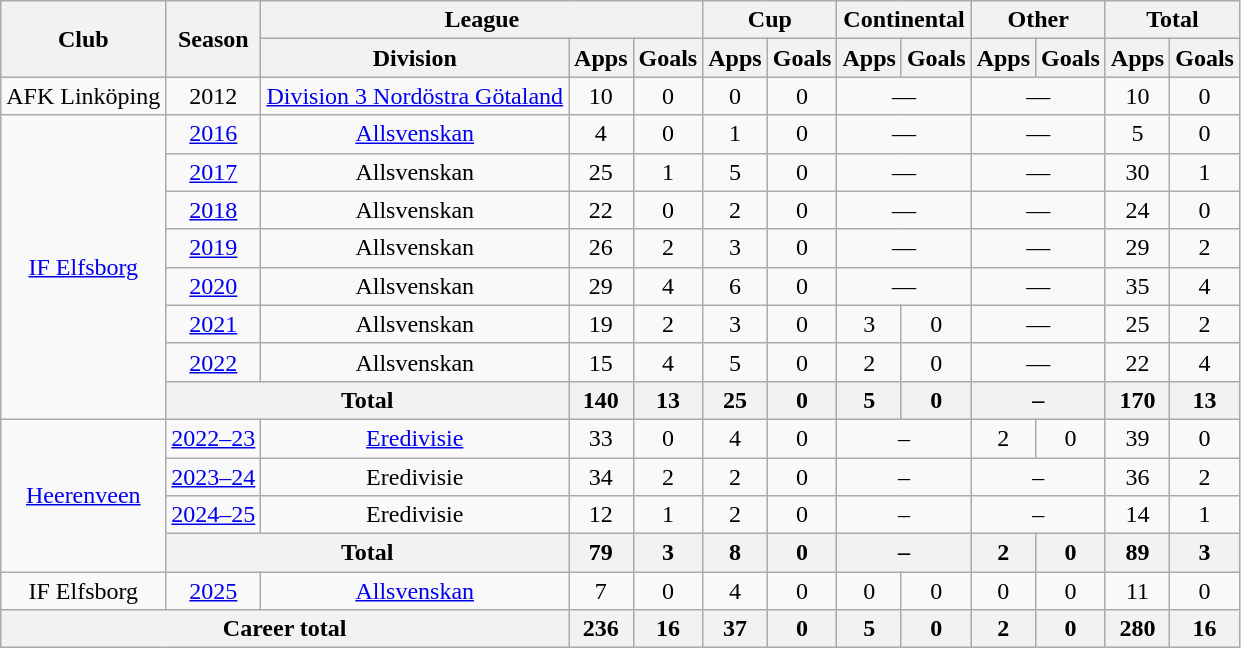<table class="wikitable" style="text-align:center">
<tr>
<th rowspan="2">Club</th>
<th rowspan="2">Season</th>
<th colspan="3">League</th>
<th colspan="2">Cup</th>
<th colspan="2">Continental</th>
<th colspan="2">Other</th>
<th colspan="2">Total</th>
</tr>
<tr>
<th>Division</th>
<th>Apps</th>
<th>Goals</th>
<th>Apps</th>
<th>Goals</th>
<th>Apps</th>
<th>Goals</th>
<th>Apps</th>
<th>Goals</th>
<th>Apps</th>
<th>Goals</th>
</tr>
<tr>
<td>AFK Linköping</td>
<td>2012</td>
<td><a href='#'>Division 3 Nordöstra Götaland</a></td>
<td>10</td>
<td>0</td>
<td>0</td>
<td>0</td>
<td colspan="2">—</td>
<td colspan="2">—</td>
<td>10</td>
<td>0</td>
</tr>
<tr>
<td rowspan="8"><a href='#'>IF Elfsborg</a></td>
<td><a href='#'>2016</a></td>
<td><a href='#'>Allsvenskan</a></td>
<td>4</td>
<td>0</td>
<td>1</td>
<td>0</td>
<td colspan="2">—</td>
<td colspan="2">—</td>
<td>5</td>
<td>0</td>
</tr>
<tr>
<td><a href='#'>2017</a></td>
<td>Allsvenskan</td>
<td>25</td>
<td>1</td>
<td>5</td>
<td>0</td>
<td colspan="2">—</td>
<td colspan="2">—</td>
<td>30</td>
<td>1</td>
</tr>
<tr>
<td><a href='#'>2018</a></td>
<td>Allsvenskan</td>
<td>22</td>
<td>0</td>
<td>2</td>
<td>0</td>
<td colspan="2">—</td>
<td colspan="2">—</td>
<td>24</td>
<td>0</td>
</tr>
<tr>
<td><a href='#'>2019</a></td>
<td>Allsvenskan</td>
<td>26</td>
<td>2</td>
<td>3</td>
<td>0</td>
<td colspan="2">—</td>
<td colspan="2">—</td>
<td>29</td>
<td>2</td>
</tr>
<tr>
<td><a href='#'>2020</a></td>
<td>Allsvenskan</td>
<td>29</td>
<td>4</td>
<td>6</td>
<td>0</td>
<td colspan="2">—</td>
<td colspan="2">—</td>
<td>35</td>
<td>4</td>
</tr>
<tr>
<td><a href='#'>2021</a></td>
<td>Allsvenskan</td>
<td>19</td>
<td>2</td>
<td>3</td>
<td>0</td>
<td>3</td>
<td>0</td>
<td colspan="2">—</td>
<td>25</td>
<td>2</td>
</tr>
<tr>
<td><a href='#'>2022</a></td>
<td>Allsvenskan</td>
<td>15</td>
<td>4</td>
<td>5</td>
<td>0</td>
<td>2</td>
<td>0</td>
<td colspan="2">—</td>
<td>22</td>
<td>4</td>
</tr>
<tr>
<th colspan="2">Total</th>
<th>140</th>
<th>13</th>
<th>25</th>
<th>0</th>
<th>5</th>
<th>0</th>
<th colspan="2">–</th>
<th>170</th>
<th>13</th>
</tr>
<tr>
<td rowspan="4"><a href='#'>Heerenveen</a></td>
<td><a href='#'>2022–23</a></td>
<td><a href='#'>Eredivisie</a></td>
<td>33</td>
<td>0</td>
<td>4</td>
<td>0</td>
<td colspan="2">–</td>
<td>2</td>
<td>0</td>
<td>39</td>
<td>0</td>
</tr>
<tr>
<td><a href='#'>2023–24</a></td>
<td>Eredivisie</td>
<td>34</td>
<td>2</td>
<td>2</td>
<td>0</td>
<td colspan="2">–</td>
<td colspan="2">–</td>
<td>36</td>
<td>2</td>
</tr>
<tr>
<td><a href='#'>2024–25</a></td>
<td>Eredivisie</td>
<td>12</td>
<td>1</td>
<td>2</td>
<td>0</td>
<td colspan="2">–</td>
<td colspan="2">–</td>
<td>14</td>
<td>1</td>
</tr>
<tr>
<th colspan="2">Total</th>
<th>79</th>
<th>3</th>
<th>8</th>
<th>0</th>
<th colspan="2">–</th>
<th>2</th>
<th>0</th>
<th>89</th>
<th>3</th>
</tr>
<tr>
<td>IF Elfsborg</td>
<td><a href='#'>2025</a></td>
<td><a href='#'>Allsvenskan</a></td>
<td>7</td>
<td>0</td>
<td>4</td>
<td>0</td>
<td>0</td>
<td>0</td>
<td>0</td>
<td>0</td>
<td>11</td>
<td>0</td>
</tr>
<tr>
<th colspan="3">Career total</th>
<th>236</th>
<th>16</th>
<th>37</th>
<th>0</th>
<th>5</th>
<th>0</th>
<th>2</th>
<th>0</th>
<th>280</th>
<th>16</th>
</tr>
</table>
